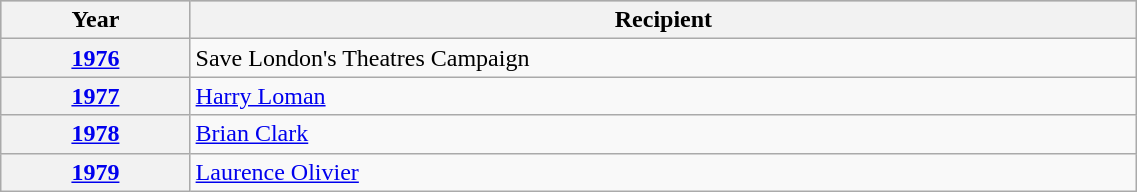<table class="wikitable" style="width:60%;">
<tr style="background:#bebebe;">
<th style="width:15%;">Year</th>
<th style="width:75%;">Recipient</th>
</tr>
<tr>
<th><a href='#'>1976</a></th>
<td>Save London's Theatres Campaign</td>
</tr>
<tr>
<th><a href='#'>1977</a></th>
<td><a href='#'>Harry Loman</a></td>
</tr>
<tr>
<th><a href='#'>1978</a></th>
<td><a href='#'>Brian Clark</a></td>
</tr>
<tr>
<th><a href='#'>1979</a></th>
<td><a href='#'>Laurence Olivier</a></td>
</tr>
</table>
